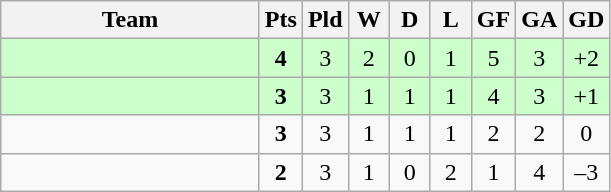<table class=wikitable style="text-align:center">
<tr>
<th width=165>Team</th>
<th width=20>Pts</th>
<th width=20>Pld</th>
<th width=20>W</th>
<th width=20>D</th>
<th width=20>L</th>
<th width=20>GF</th>
<th width=20>GA</th>
<th width=20>GD</th>
</tr>
<tr align=center style="background:#ccffcc;">
<td style="text-align:left;"></td>
<td><strong>4</strong></td>
<td>3</td>
<td>2</td>
<td>0</td>
<td>1</td>
<td>5</td>
<td>3</td>
<td>+2</td>
</tr>
<tr align=center style="background:#ccffcc;">
<td style="text-align:left;"></td>
<td><strong>3</strong></td>
<td>3</td>
<td>1</td>
<td>1</td>
<td>1</td>
<td>4</td>
<td>3</td>
<td>+1</td>
</tr>
<tr align=center>
<td style="text-align:left;"></td>
<td><strong>3</strong></td>
<td>3</td>
<td>1</td>
<td>1</td>
<td>1</td>
<td>2</td>
<td>2</td>
<td>0</td>
</tr>
<tr align=center>
<td style="text-align:left;"></td>
<td><strong>2</strong></td>
<td>3</td>
<td>1</td>
<td>0</td>
<td>2</td>
<td>1</td>
<td>4</td>
<td>–3</td>
</tr>
</table>
